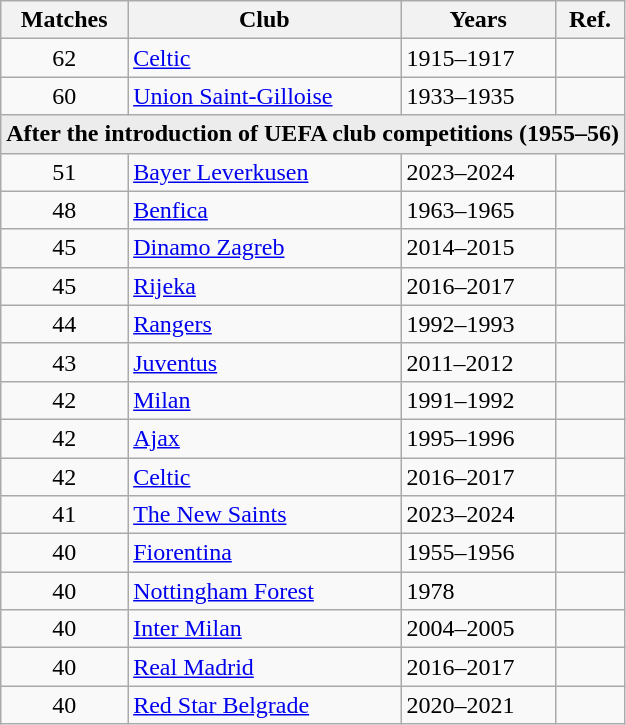<table class="wikitable sortable" style="text-align:left">
<tr>
<th>Matches</th>
<th>Club</th>
<th>Years</th>
<th>Ref.</th>
</tr>
<tr>
<td style="text-align:center;">62</td>
<td> <a href='#'>Celtic</a></td>
<td>1915–1917</td>
<td></td>
</tr>
<tr>
<td style="text-align:center;">60</td>
<td> <a href='#'>Union Saint-Gilloise</a></td>
<td>1933–1935</td>
<td></td>
</tr>
<tr>
<td colspan="9" style="background: #ececec; vertical-align: middle; text-align: center; " class="table-na"><strong>After the introduction of UEFA club competitions (1955–56)</strong></td>
</tr>
<tr>
<td style="text-align:center;">51</td>
<td> <a href='#'>Bayer Leverkusen</a></td>
<td>2023–2024</td>
<td></td>
</tr>
<tr>
<td style="text-align:center;">48</td>
<td> <a href='#'>Benfica</a></td>
<td>1963–1965</td>
<td></td>
</tr>
<tr>
<td style="text-align:center;">45</td>
<td> <a href='#'>Dinamo Zagreb</a></td>
<td>2014–2015</td>
<td></td>
</tr>
<tr>
<td style="text-align:center;">45</td>
<td> <a href='#'>Rijeka</a></td>
<td>2016–2017</td>
<td></td>
</tr>
<tr>
<td style="text-align:center;">44</td>
<td> <a href='#'>Rangers</a></td>
<td>1992–1993</td>
<td></td>
</tr>
<tr>
<td style="text-align:center;">43</td>
<td> <a href='#'>Juventus</a></td>
<td>2011–2012</td>
<td></td>
</tr>
<tr>
<td style="text-align:center;">42</td>
<td> <a href='#'>Milan</a></td>
<td>1991–1992</td>
<td></td>
</tr>
<tr>
<td style="text-align:center;">42</td>
<td> <a href='#'>Ajax</a></td>
<td>1995–1996</td>
<td></td>
</tr>
<tr>
<td style="text-align:center;">42</td>
<td> <a href='#'>Celtic</a></td>
<td>2016–2017</td>
<td></td>
</tr>
<tr>
<td style="text-align:center;">41</td>
<td> <a href='#'>The New Saints</a></td>
<td>2023–2024</td>
<td></td>
</tr>
<tr>
<td style="text-align:center;">40</td>
<td> <a href='#'>Fiorentina</a></td>
<td>1955–1956</td>
<td></td>
</tr>
<tr>
<td style="text-align:center;">40</td>
<td> <a href='#'>Nottingham Forest</a></td>
<td>1978</td>
<td></td>
</tr>
<tr>
<td style="text-align:center;">40</td>
<td> <a href='#'>Inter Milan</a></td>
<td>2004–2005</td>
<td></td>
</tr>
<tr>
<td style="text-align:center;">40</td>
<td> <a href='#'>Real Madrid</a></td>
<td>2016–2017</td>
<td></td>
</tr>
<tr>
<td style="text-align:center;">40</td>
<td> <a href='#'>Red Star Belgrade</a></td>
<td>2020–2021</td>
<td></td>
</tr>
</table>
